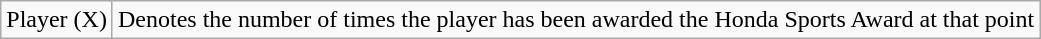<table class="wikitable">
<tr>
<td>Player (X)</td>
<td>Denotes the number of times the player has been awarded the Honda Sports Award at that point</td>
</tr>
</table>
